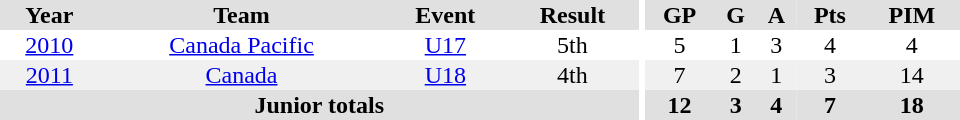<table border="0" cellpadding="1" cellspacing="0" ID="Table3" style="text-align:center; width:40em">
<tr ALIGN="centre" bgcolor="#e0e0e0">
<th>Year</th>
<th>Team</th>
<th>Event</th>
<th>Result</th>
<th rowspan="99" bgcolor="#ffffff"></th>
<th>GP</th>
<th>G</th>
<th>A</th>
<th>Pts</th>
<th>PIM</th>
</tr>
<tr>
<td><a href='#'>2010</a></td>
<td><a href='#'>Canada Pacific</a></td>
<td><a href='#'>U17</a></td>
<td>5th</td>
<td>5</td>
<td>1</td>
<td>3</td>
<td>4</td>
<td>4</td>
</tr>
<tr bgcolor="#f0f0f0">
<td><a href='#'>2011</a></td>
<td><a href='#'>Canada</a></td>
<td><a href='#'>U18</a></td>
<td>4th</td>
<td>7</td>
<td>2</td>
<td>1</td>
<td>3</td>
<td>14</td>
</tr>
<tr ALIGN="centre" bgcolor="#e0e0e0">
<th colspan=4>Junior totals</th>
<th>12</th>
<th>3</th>
<th>4</th>
<th>7</th>
<th>18</th>
</tr>
</table>
